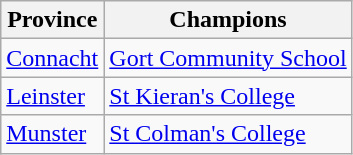<table class="wikitable">
<tr>
<th>Province</th>
<th>Champions</th>
</tr>
<tr>
<td><a href='#'>Connacht</a></td>
<td><a href='#'>Gort Community School</a></td>
</tr>
<tr>
<td><a href='#'>Leinster</a></td>
<td><a href='#'>St Kieran's College</a></td>
</tr>
<tr>
<td><a href='#'>Munster</a></td>
<td><a href='#'>St Colman's College</a></td>
</tr>
</table>
